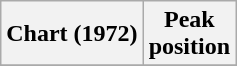<table class="wikitable sortable plainrowheaders" style="text-align:center">
<tr>
<th scope="col">Chart (1972)</th>
<th scope="col">Peak<br>position</th>
</tr>
<tr>
</tr>
</table>
